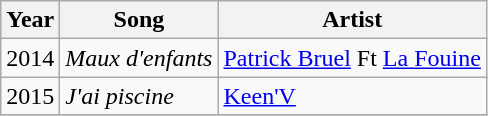<table class="wikitable sortable">
<tr>
<th>Year</th>
<th>Song</th>
<th>Artist</th>
</tr>
<tr>
<td>2014</td>
<td><em>Maux d'enfants</em></td>
<td><a href='#'>Patrick Bruel</a> Ft <a href='#'>La Fouine</a></td>
</tr>
<tr>
<td>2015</td>
<td><em>J'ai piscine</em></td>
<td><a href='#'>Keen'V</a></td>
</tr>
<tr>
</tr>
</table>
